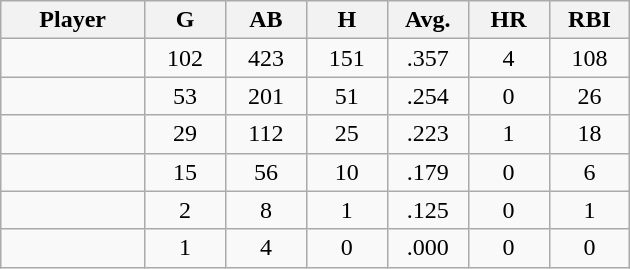<table class="wikitable sortable">
<tr>
<th bgcolor="#DDDDFF" width="16%">Player</th>
<th bgcolor="#DDDDFF" width="9%">G</th>
<th bgcolor="#DDDDFF" width="9%">AB</th>
<th bgcolor="#DDDDFF" width="9%">H</th>
<th bgcolor="#DDDDFF" width="9%">Avg.</th>
<th bgcolor="#DDDDFF" width="9%">HR</th>
<th bgcolor="#DDDDFF" width="9%">RBI</th>
</tr>
<tr align="center">
<td></td>
<td>102</td>
<td>423</td>
<td>151</td>
<td>.357</td>
<td>4</td>
<td>108</td>
</tr>
<tr align="center">
<td></td>
<td>53</td>
<td>201</td>
<td>51</td>
<td>.254</td>
<td>0</td>
<td>26</td>
</tr>
<tr align="center">
<td></td>
<td>29</td>
<td>112</td>
<td>25</td>
<td>.223</td>
<td>1</td>
<td>18</td>
</tr>
<tr align="center">
<td></td>
<td>15</td>
<td>56</td>
<td>10</td>
<td>.179</td>
<td>0</td>
<td>6</td>
</tr>
<tr align="center">
<td></td>
<td>2</td>
<td>8</td>
<td>1</td>
<td>.125</td>
<td>0</td>
<td>1</td>
</tr>
<tr align="center">
<td></td>
<td>1</td>
<td>4</td>
<td>0</td>
<td>.000</td>
<td>0</td>
<td>0</td>
</tr>
</table>
